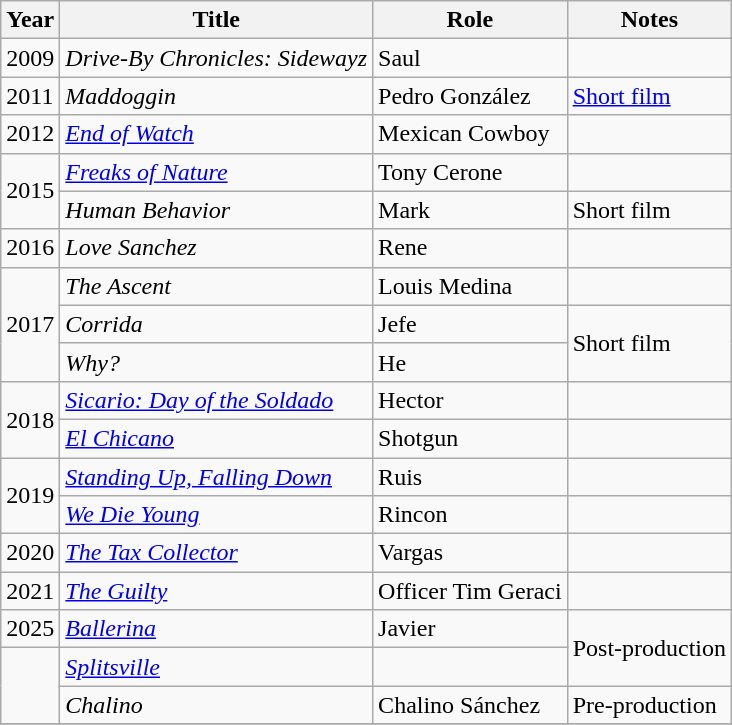<table class="wikitable">
<tr>
<th>Year</th>
<th>Title</th>
<th>Role</th>
<th>Notes</th>
</tr>
<tr>
<td>2009</td>
<td><em>Drive-By Chronicles: Sidewayz</em></td>
<td>Saul</td>
<td></td>
</tr>
<tr>
<td>2011</td>
<td><em>Maddoggin</em></td>
<td>Pedro González</td>
<td><a href='#'>Short film</a></td>
</tr>
<tr>
<td>2012</td>
<td><em><a href='#'>End of Watch</a></em></td>
<td>Mexican Cowboy</td>
<td></td>
</tr>
<tr>
<td rowspan=2>2015</td>
<td><em><a href='#'>Freaks of Nature</a></em></td>
<td>Tony Cerone</td>
<td></td>
</tr>
<tr>
<td><em>Human Behavior</em></td>
<td>Mark</td>
<td>Short film</td>
</tr>
<tr>
<td>2016</td>
<td><em>Love Sanchez</em></td>
<td>Rene</td>
<td></td>
</tr>
<tr>
<td rowspan=3>2017</td>
<td><em>The Ascent</em></td>
<td>Louis Medina</td>
<td></td>
</tr>
<tr>
<td><em>Corrida</em></td>
<td>Jefe</td>
<td rowspan="2">Short film</td>
</tr>
<tr>
<td><em>Why?</em></td>
<td>He</td>
</tr>
<tr>
<td rowspan=2>2018</td>
<td><em><a href='#'>Sicario: Day of the Soldado</a></em></td>
<td>Hector</td>
<td></td>
</tr>
<tr>
<td><em><a href='#'>El Chicano</a></em></td>
<td>Shotgun</td>
<td></td>
</tr>
<tr>
<td rowspan=2>2019</td>
<td><em><a href='#'>Standing Up, Falling Down</a></em></td>
<td>Ruis</td>
<td></td>
</tr>
<tr>
<td><em><a href='#'>We Die Young</a></em></td>
<td>Rincon</td>
<td></td>
</tr>
<tr>
<td>2020</td>
<td><em><a href='#'>The Tax Collector</a></em></td>
<td>Vargas</td>
<td></td>
</tr>
<tr>
<td>2021</td>
<td><em><a href='#'>The Guilty</a></em></td>
<td>Officer Tim Geraci</td>
<td></td>
</tr>
<tr>
<td>2025</td>
<td><em><a href='#'>Ballerina</a></em></td>
<td>Javier</td>
<td rowspan="2">Post-production</td>
</tr>
<tr>
<td rowspan="2"></td>
<td><em><a href='#'>Splitsville</a></em></td>
<td></td>
</tr>
<tr>
<td><em>Chalino</em></td>
<td>Chalino Sánchez</td>
<td>Pre-production</td>
</tr>
<tr>
</tr>
</table>
